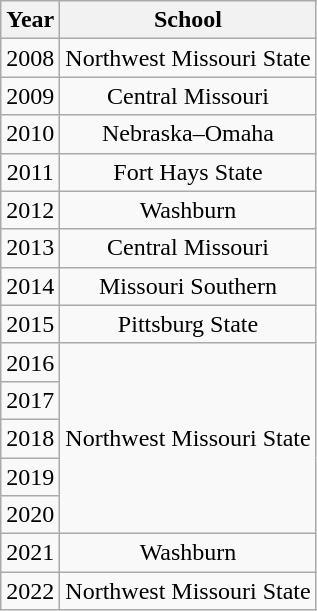<table class="wikitable" style="text-align:center">
<tr>
<th>Year</th>
<th>School</th>
</tr>
<tr>
<td>2008</td>
<td>Northwest Missouri State</td>
</tr>
<tr>
<td>2009</td>
<td>Central Missouri</td>
</tr>
<tr>
<td>2010</td>
<td>Nebraska–Omaha</td>
</tr>
<tr>
<td>2011</td>
<td>Fort Hays State</td>
</tr>
<tr>
<td>2012</td>
<td>Washburn</td>
</tr>
<tr>
<td>2013</td>
<td>Central Missouri</td>
</tr>
<tr>
<td>2014</td>
<td>Missouri Southern</td>
</tr>
<tr>
<td>2015</td>
<td>Pittsburg State</td>
</tr>
<tr>
<td>2016</td>
<td rowspan="5">Northwest Missouri State</td>
</tr>
<tr>
<td>2017</td>
</tr>
<tr>
<td>2018</td>
</tr>
<tr>
<td>2019</td>
</tr>
<tr>
<td>2020</td>
</tr>
<tr>
<td>2021</td>
<td>Washburn</td>
</tr>
<tr>
<td>2022</td>
<td>Northwest Missouri State</td>
</tr>
</table>
